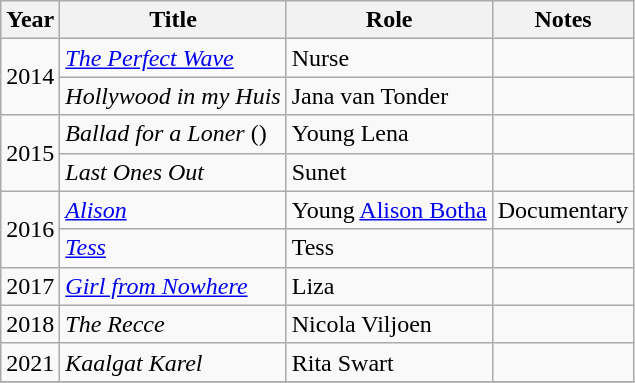<table class="wikitable sortable">
<tr>
<th>Year</th>
<th>Title</th>
<th>Role</th>
<th class="unsortable">Notes</th>
</tr>
<tr>
<td rowspan="2">2014</td>
<td><em><a href='#'>The Perfect Wave</a></em></td>
<td>Nurse</td>
<td></td>
</tr>
<tr>
<td><em>Hollywood in my Huis</em></td>
<td>Jana van Tonder</td>
<td></td>
</tr>
<tr>
<td rowspan="2">2015</td>
<td><em>Ballad for a Loner</em> ()</td>
<td>Young Lena</td>
<td></td>
</tr>
<tr>
<td><em>Last Ones Out</em></td>
<td>Sunet</td>
<td></td>
</tr>
<tr>
<td rowspan="2">2016</td>
<td><em><a href='#'>Alison</a></em></td>
<td>Young <a href='#'>Alison Botha</a></td>
<td>Documentary</td>
</tr>
<tr>
<td><em><a href='#'>Tess</a></em></td>
<td>Tess</td>
<td></td>
</tr>
<tr>
<td>2017</td>
<td><em><a href='#'>Girl from Nowhere</a></em></td>
<td>Liza</td>
<td></td>
</tr>
<tr>
<td>2018</td>
<td><em>The Recce</em></td>
<td>Nicola Viljoen</td>
<td></td>
</tr>
<tr>
<td>2021</td>
<td><em>Kaalgat Karel</em></td>
<td>Rita Swart</td>
<td></td>
</tr>
<tr>
</tr>
</table>
